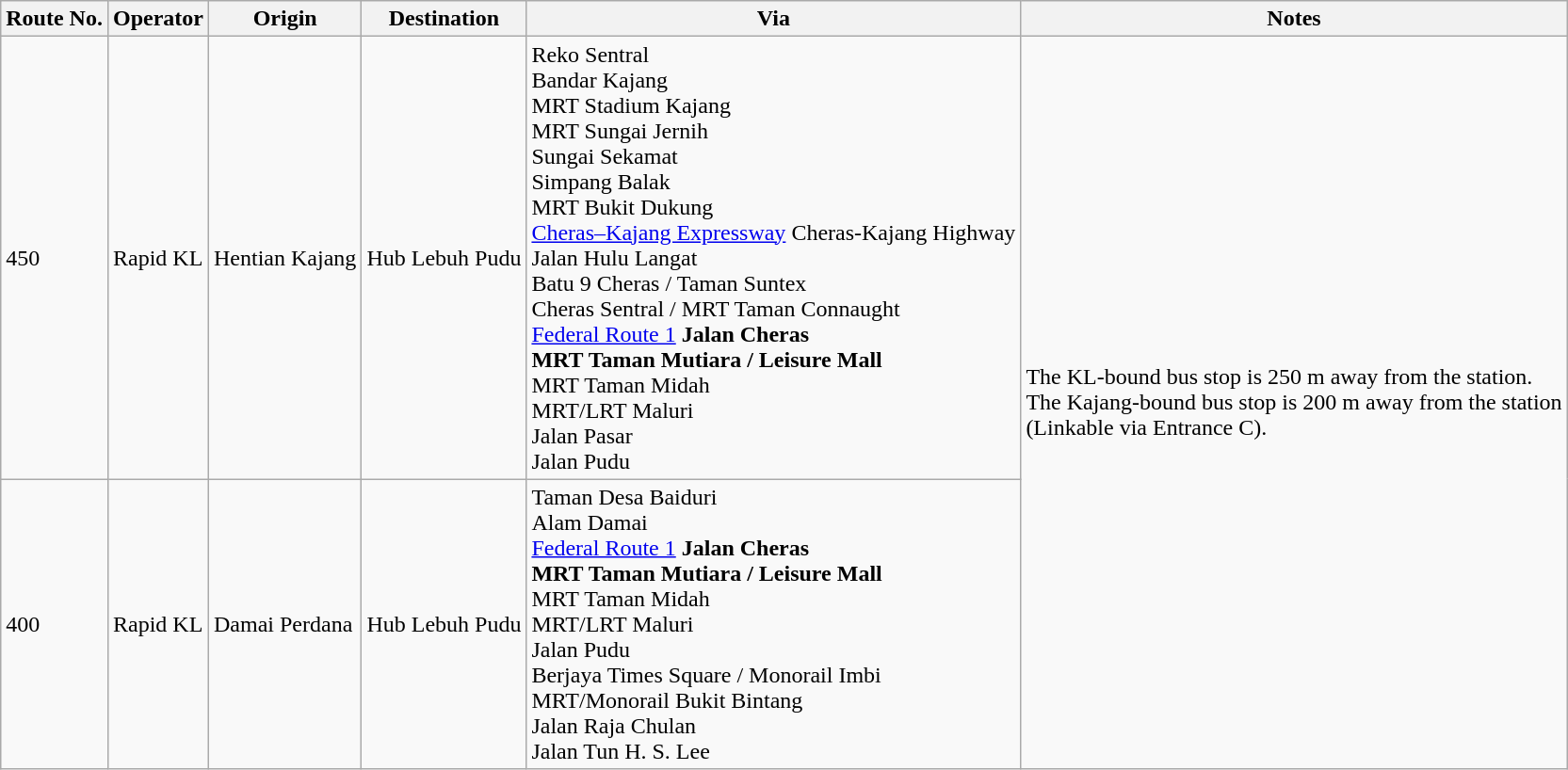<table class="wikitable">
<tr>
<th>Route No.</th>
<th>Operator</th>
<th>Origin</th>
<th>Destination</th>
<th>Via</th>
<th>Notes</th>
</tr>
<tr>
<td>450</td>
<td>Rapid KL</td>
<td>Hentian Kajang</td>
<td>Hub Lebuh Pudu</td>
<td>Reko Sentral<br>Bandar Kajang<br> MRT Stadium Kajang<br> MRT Sungai Jernih<br>Sungai Sekamat<br>Simpang Balak<br> MRT Bukit Dukung<br><a href='#'>Cheras–Kajang Expressway</a> Cheras-Kajang Highway<br>Jalan Hulu Langat<br>Batu 9 Cheras / Taman Suntex<br>Cheras Sentral /  MRT Taman Connaught<br><a href='#'>Federal Route 1</a> <strong>Jalan Cheras</strong><br> <strong>MRT Taman Mutiara / Leisure Mall</strong><br> MRT Taman Midah<br> MRT/LRT Maluri<br>Jalan Pasar<br>Jalan Pudu</td>
<td rowspan="2">The KL-bound bus stop is 250 m away from the station.<br>The Kajang-bound bus stop is 200 m away from the station<br>(Linkable via Entrance C).</td>
</tr>
<tr>
<td>400</td>
<td>Rapid KL</td>
<td>Damai Perdana</td>
<td>Hub Lebuh Pudu</td>
<td>Taman Desa Baiduri<br>Alam Damai<br><a href='#'>Federal Route 1</a> <strong>Jalan Cheras</strong><br> <strong>MRT Taman Mutiara / Leisure Mall</strong><br> MRT Taman Midah<br> MRT/LRT Maluri<br>Jalan Pudu<br>Berjaya Times Square /  Monorail Imbi<br> MRT/Monorail Bukit Bintang<br>Jalan Raja Chulan<br>Jalan Tun H. S. Lee</td>
</tr>
</table>
